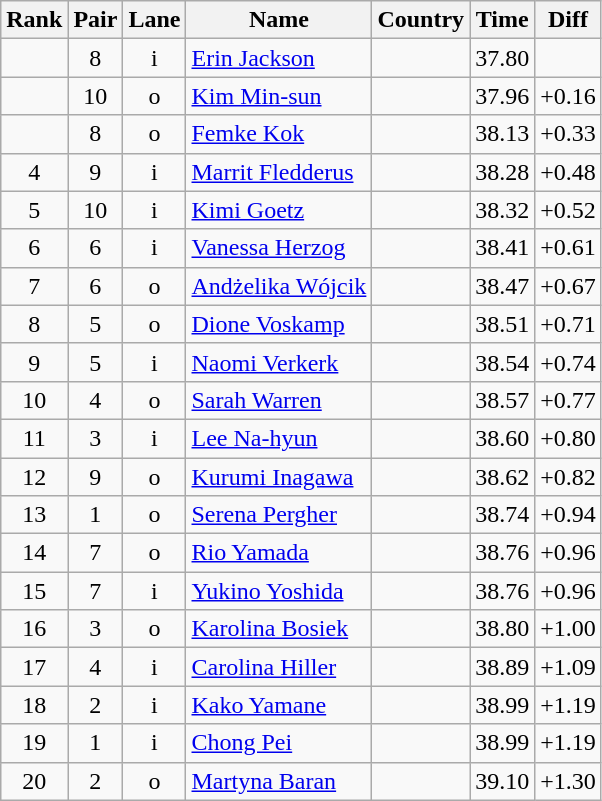<table class="wikitable sortable" style="text-align:center">
<tr>
<th>Rank</th>
<th>Pair</th>
<th>Lane</th>
<th>Name</th>
<th>Country</th>
<th>Time</th>
<th>Diff</th>
</tr>
<tr>
<td></td>
<td>8</td>
<td>i</td>
<td align=left><a href='#'>Erin Jackson</a></td>
<td align=left></td>
<td>37.80</td>
<td></td>
</tr>
<tr>
<td></td>
<td>10</td>
<td>o</td>
<td align=left><a href='#'>Kim Min-sun</a></td>
<td align=left></td>
<td>37.96</td>
<td>+0.16</td>
</tr>
<tr>
<td></td>
<td>8</td>
<td>o</td>
<td align=left><a href='#'>Femke Kok</a></td>
<td align=left></td>
<td>38.13</td>
<td>+0.33</td>
</tr>
<tr>
<td>4</td>
<td>9</td>
<td>i</td>
<td align=left><a href='#'>Marrit Fledderus</a></td>
<td align=left></td>
<td>38.28</td>
<td>+0.48</td>
</tr>
<tr>
<td>5</td>
<td>10</td>
<td>i</td>
<td align=left><a href='#'>Kimi Goetz</a></td>
<td align=left></td>
<td>38.32</td>
<td>+0.52</td>
</tr>
<tr>
<td>6</td>
<td>6</td>
<td>i</td>
<td align=left><a href='#'>Vanessa Herzog</a></td>
<td align=left></td>
<td>38.41</td>
<td>+0.61</td>
</tr>
<tr>
<td>7</td>
<td>6</td>
<td>o</td>
<td align=left><a href='#'>Andżelika Wójcik</a></td>
<td align=left></td>
<td>38.47</td>
<td>+0.67</td>
</tr>
<tr>
<td>8</td>
<td>5</td>
<td>o</td>
<td align=left><a href='#'>Dione Voskamp</a></td>
<td align=left></td>
<td>38.51</td>
<td>+0.71</td>
</tr>
<tr>
<td>9</td>
<td>5</td>
<td>i</td>
<td align=left><a href='#'>Naomi Verkerk</a></td>
<td align=left></td>
<td>38.54</td>
<td>+0.74</td>
</tr>
<tr>
<td>10</td>
<td>4</td>
<td>o</td>
<td align=left><a href='#'>Sarah Warren</a></td>
<td align=left></td>
<td>38.57</td>
<td>+0.77</td>
</tr>
<tr>
<td>11</td>
<td>3</td>
<td>i</td>
<td align=left><a href='#'>Lee Na-hyun</a></td>
<td align=left></td>
<td>38.60</td>
<td>+0.80</td>
</tr>
<tr>
<td>12</td>
<td>9</td>
<td>o</td>
<td align=left><a href='#'>Kurumi Inagawa</a></td>
<td align=left></td>
<td>38.62</td>
<td>+0.82</td>
</tr>
<tr>
<td>13</td>
<td>1</td>
<td>o</td>
<td align=left><a href='#'>Serena Pergher</a></td>
<td align=left></td>
<td>38.74</td>
<td>+0.94</td>
</tr>
<tr>
<td>14</td>
<td>7</td>
<td>o</td>
<td align=left><a href='#'>Rio Yamada</a></td>
<td align=left></td>
<td>38.76</td>
<td>+0.96</td>
</tr>
<tr>
<td>15</td>
<td>7</td>
<td>i</td>
<td align=left><a href='#'>Yukino Yoshida</a></td>
<td align=left></td>
<td>38.76</td>
<td>+0.96</td>
</tr>
<tr>
<td>16</td>
<td>3</td>
<td>o</td>
<td align=left><a href='#'>Karolina Bosiek</a></td>
<td align=left></td>
<td>38.80</td>
<td>+1.00</td>
</tr>
<tr>
<td>17</td>
<td>4</td>
<td>i</td>
<td align=left><a href='#'>Carolina Hiller</a></td>
<td align=left></td>
<td>38.89</td>
<td>+1.09</td>
</tr>
<tr>
<td>18</td>
<td>2</td>
<td>i</td>
<td align=left><a href='#'>Kako Yamane</a></td>
<td align=left></td>
<td>38.99</td>
<td>+1.19</td>
</tr>
<tr>
<td>19</td>
<td>1</td>
<td>i</td>
<td align=left><a href='#'>Chong Pei</a></td>
<td align=left></td>
<td>38.99</td>
<td>+1.19</td>
</tr>
<tr>
<td>20</td>
<td>2</td>
<td>o</td>
<td align=left><a href='#'>Martyna Baran</a></td>
<td align=left></td>
<td>39.10</td>
<td>+1.30</td>
</tr>
</table>
